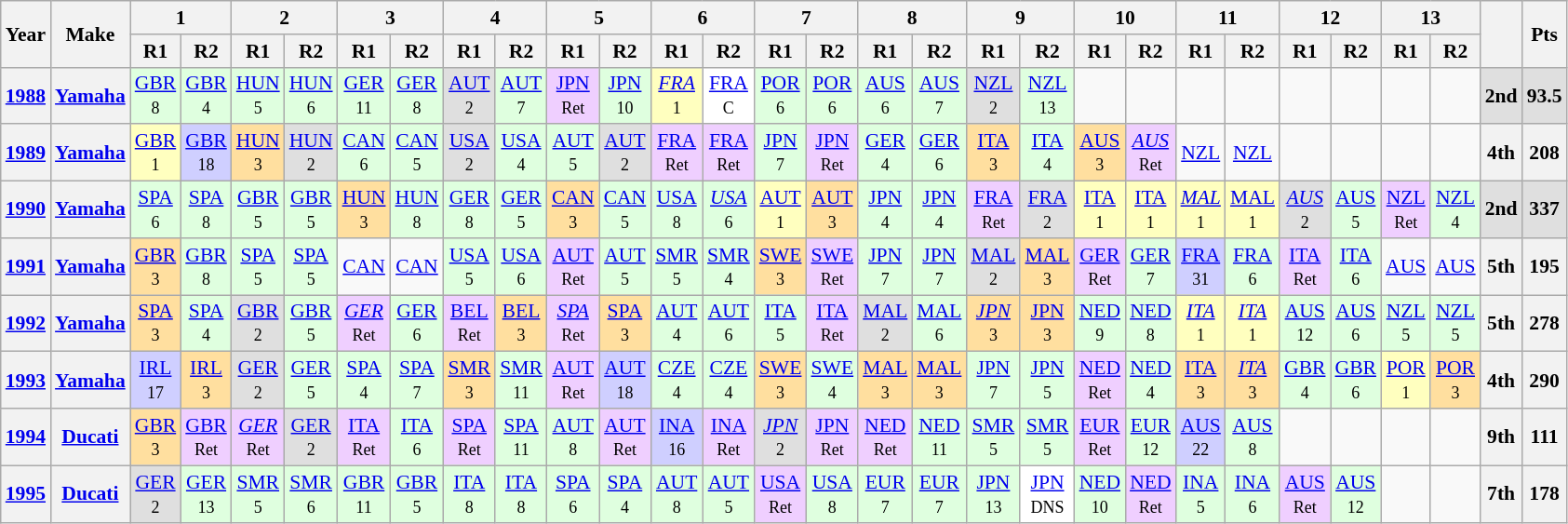<table class="wikitable" style="text-align:center; font-size:90%">
<tr>
<th valign="middle" rowspan=2>Year</th>
<th valign="middle" rowspan=2>Make</th>
<th colspan=2>1</th>
<th colspan=2>2</th>
<th colspan=2>3</th>
<th colspan=2>4</th>
<th colspan=2>5</th>
<th colspan=2>6</th>
<th colspan=2>7</th>
<th colspan=2>8</th>
<th colspan=2>9</th>
<th colspan=2>10</th>
<th colspan=2>11</th>
<th colspan=2>12</th>
<th colspan=2>13</th>
<th rowspan=2></th>
<th rowspan=2>Pts</th>
</tr>
<tr>
<th>R1</th>
<th>R2</th>
<th>R1</th>
<th>R2</th>
<th>R1</th>
<th>R2</th>
<th>R1</th>
<th>R2</th>
<th>R1</th>
<th>R2</th>
<th>R1</th>
<th>R2</th>
<th>R1</th>
<th>R2</th>
<th>R1</th>
<th>R2</th>
<th>R1</th>
<th>R2</th>
<th>R1</th>
<th>R2</th>
<th>R1</th>
<th>R2</th>
<th>R1</th>
<th>R2</th>
<th>R1</th>
<th>R2</th>
</tr>
<tr>
<th><a href='#'>1988</a></th>
<th><a href='#'>Yamaha</a></th>
<td style="background:#DFFFDF;"><a href='#'>GBR</a><br><small>8</small></td>
<td style="background:#DFFFDF;"><a href='#'>GBR</a><br><small>4</small></td>
<td style="background:#DFFFDF;"><a href='#'>HUN</a><br><small>5</small></td>
<td style="background:#DFFFDF;"><a href='#'>HUN</a><br><small>6</small></td>
<td style="background:#DFFFDF;"><a href='#'>GER</a><br><small>11</small></td>
<td style="background:#DFFFDF;"><a href='#'>GER</a><br><small>8</small></td>
<td style="background:#DFDFDF;"><a href='#'>AUT</a><br><small>2</small></td>
<td style="background:#DFFFDF;"><a href='#'>AUT</a><br><small>7</small></td>
<td style="background:#EFCFFF;"><a href='#'>JPN</a><br><small>Ret</small></td>
<td style="background:#DFFFDF;"><a href='#'>JPN</a><br><small>10</small></td>
<td style="background:#FFFFBF;"><em><a href='#'>FRA</a></em><br><small>1</small></td>
<td style="background:#FFFFFF;"><a href='#'>FRA</a><br><small>C</small></td>
<td style="background:#DFFFDF;"><a href='#'>POR</a><br><small>6</small></td>
<td style="background:#DFFFDF;"><a href='#'>POR</a><br><small>6</small></td>
<td style="background:#DFFFDF;"><a href='#'>AUS</a><br><small>6</small></td>
<td style="background:#DFFFDF;"><a href='#'>AUS</a><br><small>7</small></td>
<td style="background:#DFDFDF;"><a href='#'>NZL</a><br><small>2</small></td>
<td style="background:#DFFFDF;"><a href='#'>NZL</a><br><small>13</small></td>
<td></td>
<td></td>
<td></td>
<td></td>
<td></td>
<td></td>
<td></td>
<td></td>
<th style="background:#DFDFDF;">2nd</th>
<th style="background:#DFDFDF;">93.5</th>
</tr>
<tr>
<th><a href='#'>1989</a></th>
<th><a href='#'>Yamaha</a></th>
<td style="background:#FFFFBF;"><a href='#'>GBR</a><br><small>1</small></td>
<td style="background:#CFCFFF;"><a href='#'>GBR</a><br><small>18</small></td>
<td style="background:#FFDF9F;"><a href='#'>HUN</a><br><small>3</small></td>
<td style="background:#DFDFDF;"><a href='#'>HUN</a><br><small>2</small></td>
<td style="background:#DFFFDF;"><a href='#'>CAN</a><br><small>6</small></td>
<td style="background:#DFFFDF;"><a href='#'>CAN</a><br><small>5</small></td>
<td style="background:#DFDFDF;"><a href='#'>USA</a><br><small>2</small></td>
<td style="background:#DFFFDF;"><a href='#'>USA</a><br><small>4</small></td>
<td style="background:#DFFFDF;"><a href='#'>AUT</a><br><small>5</small></td>
<td style="background:#DFDFDF;"><a href='#'>AUT</a><br><small>2</small></td>
<td style="background:#EFCFFF;"><a href='#'>FRA</a><br><small>Ret</small></td>
<td style="background:#EFCFFF;"><a href='#'>FRA</a><br><small>Ret</small></td>
<td style="background:#DFFFDF;"><a href='#'>JPN</a><br><small>7</small></td>
<td style="background:#EFCFFF;"><a href='#'>JPN</a><br><small>Ret</small></td>
<td style="background:#DFFFDF;"><a href='#'>GER</a><br><small>4</small></td>
<td style="background:#DFFFDF;"><a href='#'>GER</a><br><small>6</small></td>
<td style="background:#FFDF9F;"><a href='#'>ITA</a><br><small>3</small></td>
<td style="background:#DFFFDF;"><a href='#'>ITA</a><br><small>4</small></td>
<td style="background:#FFDF9F;"><a href='#'>AUS</a><br><small>3</small></td>
<td style="background:#EFCFFF;"><em><a href='#'>AUS</a></em><br><small>Ret</small></td>
<td><a href='#'>NZL</a></td>
<td><a href='#'>NZL</a></td>
<td></td>
<td></td>
<td></td>
<td></td>
<th>4th</th>
<th>208</th>
</tr>
<tr>
<th><a href='#'>1990</a></th>
<th><a href='#'>Yamaha</a></th>
<td style="background:#DFFFDF;"><a href='#'>SPA</a><br><small>6</small></td>
<td style="background:#DFFFDF;"><a href='#'>SPA</a><br><small>8</small></td>
<td style="background:#DFFFDF;"><a href='#'>GBR</a><br><small>5</small></td>
<td style="background:#DFFFDF;"><a href='#'>GBR</a><br><small>5</small></td>
<td style="background:#FFDF9F;"><a href='#'>HUN</a><br><small>3</small></td>
<td style="background:#DFFFDF;"><a href='#'>HUN</a><br><small>8</small></td>
<td style="background:#DFFFDF;"><a href='#'>GER</a><br><small>8</small></td>
<td style="background:#DFFFDF;"><a href='#'>GER</a><br><small>5</small></td>
<td style="background:#FFDF9F;"><a href='#'>CAN</a><br><small>3</small></td>
<td style="background:#DFFFDF;"><a href='#'>CAN</a><br><small>5</small></td>
<td style="background:#DFFFDF;"><a href='#'>USA</a><br><small>8</small></td>
<td style="background:#DFFFDF;"><em><a href='#'>USA</a></em><br><small>6</small></td>
<td style="background:#FFFFBF;"><a href='#'>AUT</a><br><small>1</small></td>
<td style="background:#FFDF9F;"><a href='#'>AUT</a><br><small>3</small></td>
<td style="background:#DFFFDF;"><a href='#'>JPN</a><br><small>4</small></td>
<td style="background:#DFFFDF;"><a href='#'>JPN</a><br><small>4</small></td>
<td style="background:#EFCFFF;"><a href='#'>FRA</a><br><small>Ret</small></td>
<td style="background:#DFDFDF;"><a href='#'>FRA</a><br><small>2</small></td>
<td style="background:#FFFFBF;"><a href='#'>ITA</a><br><small>1</small></td>
<td style="background:#FFFFBF;"><a href='#'>ITA</a><br><small>1</small></td>
<td style="background:#FFFFBF;"><em><a href='#'>MAL</a></em><br><small>1</small></td>
<td style="background:#FFFFBF;"><a href='#'>MAL</a><br><small>1</small></td>
<td style="background:#DFDFDF;"><em><a href='#'>AUS</a></em><br><small>2</small></td>
<td style="background:#DFFFDF;"><a href='#'>AUS</a><br><small>5</small></td>
<td style="background:#EFCFFF;"><a href='#'>NZL</a><br><small>Ret</small></td>
<td style="background:#DFFFDF;"><a href='#'>NZL</a><br><small>4</small></td>
<th style="background:#DFDFDF;">2nd</th>
<th style="background:#DFDFDF;">337</th>
</tr>
<tr>
<th><a href='#'>1991</a></th>
<th><a href='#'>Yamaha</a></th>
<td style="background:#FFDF9F;"><a href='#'>GBR</a><br><small>3</small></td>
<td style="background:#DFFFDF;"><a href='#'>GBR</a><br><small>8</small></td>
<td style="background:#DFFFDF;"><a href='#'>SPA</a><br><small>5</small></td>
<td style="background:#DFFFDF;"><a href='#'>SPA</a><br><small>5</small></td>
<td><a href='#'>CAN</a></td>
<td><a href='#'>CAN</a></td>
<td style="background:#DFFFDF;"><a href='#'>USA</a><br><small>5</small></td>
<td style="background:#DFFFDF;"><a href='#'>USA</a><br><small>6</small></td>
<td style="background:#EFCFFF;"><a href='#'>AUT</a><br><small>Ret</small></td>
<td style="background:#DFFFDF;"><a href='#'>AUT</a><br><small>5</small></td>
<td style="background:#DFFFDF;"><a href='#'>SMR</a><br><small>5</small></td>
<td style="background:#DFFFDF;"><a href='#'>SMR</a><br><small>4</small></td>
<td style="background:#FFDF9F;"><a href='#'>SWE</a><br><small>3</small></td>
<td style="background:#EFCFFF;"><a href='#'>SWE</a><br><small>Ret</small></td>
<td style="background:#DFFFDF;"><a href='#'>JPN</a><br><small>7</small></td>
<td style="background:#DFFFDF;"><a href='#'>JPN</a><br><small>7</small></td>
<td style="background:#DFDFDF;"><a href='#'>MAL</a><br><small>2</small></td>
<td style="background:#FFDF9F;"><a href='#'>MAL</a><br><small>3</small></td>
<td style="background:#EFCFFF;"><a href='#'>GER</a><br><small>Ret</small></td>
<td style="background:#DFFFDF;"><a href='#'>GER</a><br><small>7</small></td>
<td style="background:#CFCFFF;"><a href='#'>FRA</a><br><small>31</small></td>
<td style="background:#DFFFDF;"><a href='#'>FRA</a><br><small>6</small></td>
<td style="background:#EFCFFF;"><a href='#'>ITA</a><br><small>Ret</small></td>
<td style="background:#DFFFDF;"><a href='#'>ITA</a><br><small>6</small></td>
<td><a href='#'>AUS</a></td>
<td><a href='#'>AUS</a></td>
<th>5th</th>
<th>195</th>
</tr>
<tr>
<th><a href='#'>1992</a></th>
<th><a href='#'>Yamaha</a></th>
<td style="background:#FFDF9F;"><a href='#'>SPA</a><br><small>3</small></td>
<td style="background:#DFFFDF;"><a href='#'>SPA</a><br><small>4</small></td>
<td style="background:#DFDFDF;"><a href='#'>GBR</a><br><small>2</small></td>
<td style="background:#DFFFDF;"><a href='#'>GBR</a><br><small>5</small></td>
<td style="background:#EFCFFF;"><em><a href='#'>GER</a></em><br><small>Ret</small></td>
<td style="background:#DFFFDF;"><a href='#'>GER</a><br><small>6</small></td>
<td style="background:#EFCFFF;"><a href='#'>BEL</a><br><small>Ret</small></td>
<td style="background:#FFDF9F;"><a href='#'>BEL</a><br><small>3</small></td>
<td style="background:#EFCFFF;"><em><a href='#'>SPA</a></em><br><small>Ret</small></td>
<td style="background:#FFDF9F;"><a href='#'>SPA</a><br><small>3</small></td>
<td style="background:#DFFFDF;"><a href='#'>AUT</a><br><small>4</small></td>
<td style="background:#DFFFDF;"><a href='#'>AUT</a><br><small>6</small></td>
<td style="background:#DFFFDF;"><a href='#'>ITA</a><br><small>5</small></td>
<td style="background:#EFCFFF;"><a href='#'>ITA</a><br><small>Ret</small></td>
<td style="background:#DFDFDF;"><a href='#'>MAL</a><br><small>2</small></td>
<td style="background:#DFFFDF;"><a href='#'>MAL</a><br><small>6</small></td>
<td style="background:#FFDF9F;"><em><a href='#'>JPN</a></em><br><small>3</small></td>
<td style="background:#FFDF9F;"><a href='#'>JPN</a><br><small>3</small></td>
<td style="background:#DFFFDF;"><a href='#'>NED</a><br><small>9</small></td>
<td style="background:#DFFFDF;"><a href='#'>NED</a><br><small>8</small></td>
<td style="background:#FFFFBF;"><em><a href='#'>ITA</a></em><br><small>1</small></td>
<td style="background:#FFFFBF;"><em><a href='#'>ITA</a></em><br><small>1</small></td>
<td style="background:#DFFFDF;"><a href='#'>AUS</a><br><small>12</small></td>
<td style="background:#DFFFDF;"><a href='#'>AUS</a><br><small>6</small></td>
<td style="background:#DFFFDF;"><a href='#'>NZL</a><br><small>5</small></td>
<td style="background:#DFFFDF;"><a href='#'>NZL</a><br><small>5</small></td>
<th>5th</th>
<th>278</th>
</tr>
<tr>
<th><a href='#'>1993</a></th>
<th><a href='#'>Yamaha</a></th>
<td style="background:#CFCFFF;"><a href='#'>IRL</a><br><small>17</small></td>
<td style="background:#FFDF9F;"><a href='#'>IRL</a><br><small>3</small></td>
<td style="background:#DFDFDF;"><a href='#'>GER</a><br><small>2</small></td>
<td style="background:#DFFFDF;"><a href='#'>GER</a><br><small>5</small></td>
<td style="background:#DFFFDF;"><a href='#'>SPA</a><br><small>4</small></td>
<td style="background:#DFFFDF;"><a href='#'>SPA</a><br><small>7</small></td>
<td style="background:#FFDF9F;"><a href='#'>SMR</a><br><small>3</small></td>
<td style="background:#DFFFDF;"><a href='#'>SMR</a><br><small>11</small></td>
<td style="background:#EFCFFF;"><a href='#'>AUT</a><br><small>Ret</small></td>
<td style="background:#CFCFFF;"><a href='#'>AUT</a><br><small>18</small></td>
<td style="background:#DFFFDF;"><a href='#'>CZE</a><br><small>4</small></td>
<td style="background:#DFFFDF;"><a href='#'>CZE</a><br><small>4</small></td>
<td style="background:#FFDF9F;"><a href='#'>SWE</a><br><small>3</small></td>
<td style="background:#DFFFDF;"><a href='#'>SWE</a><br><small>4</small></td>
<td style="background:#FFDF9F;"><a href='#'>MAL</a><br><small>3</small></td>
<td style="background:#FFDF9F;"><a href='#'>MAL</a><br><small>3</small></td>
<td style="background:#DFFFDF;"><a href='#'>JPN</a><br><small>7</small></td>
<td style="background:#DFFFDF;"><a href='#'>JPN</a><br><small>5</small></td>
<td style="background:#EFCFFF;"><a href='#'>NED</a><br><small>Ret</small></td>
<td style="background:#DFFFDF;"><a href='#'>NED</a><br><small>4</small></td>
<td style="background:#FFDF9F;"><a href='#'>ITA</a><br><small>3</small></td>
<td style="background:#FFDF9F;"><em><a href='#'>ITA</a></em><br><small>3</small></td>
<td style="background:#DFFFDF;"><a href='#'>GBR</a><br><small>4</small></td>
<td style="background:#DFFFDF;"><a href='#'>GBR</a><br><small>6</small></td>
<td style="background:#FFFFBF;"><a href='#'>POR</a><br><small>1</small></td>
<td style="background:#FFDF9F;"><a href='#'>POR</a><br><small>3</small></td>
<th>4th</th>
<th>290</th>
</tr>
<tr>
<th><a href='#'>1994</a></th>
<th><a href='#'>Ducati</a></th>
<td style="background:#FFDF9F;"><a href='#'>GBR</a><br><small>3</small></td>
<td style="background:#EFCFFF;"><a href='#'>GBR</a><br><small>Ret</small></td>
<td style="background:#EFCFFF;"><em><a href='#'>GER</a></em><br><small>Ret</small></td>
<td style="background:#DFDFDF;"><a href='#'>GER</a><br><small>2</small></td>
<td style="background:#EFCFFF;"><a href='#'>ITA</a><br><small>Ret</small></td>
<td style="background:#DFFFDF;"><a href='#'>ITA</a><br><small>6</small></td>
<td style="background:#EFCFFF;"><a href='#'>SPA</a><br><small>Ret</small></td>
<td style="background:#DFFFDF;"><a href='#'>SPA</a><br><small>11</small></td>
<td style="background:#DFFFDF;"><a href='#'>AUT</a><br><small>8</small></td>
<td style="background:#EFCFFF;"><a href='#'>AUT</a><br><small>Ret</small></td>
<td style="background:#CFCFFF;"><a href='#'>INA</a><br><small>16</small></td>
<td style="background:#EFCFFF;"><a href='#'>INA</a><br><small>Ret</small></td>
<td style="background:#DFDFDF;"><em><a href='#'>JPN</a></em><br><small>2</small></td>
<td style="background:#EFCFFF;"><a href='#'>JPN</a><br><small>Ret</small></td>
<td style="background:#EFCFFF;"><a href='#'>NED</a><br><small>Ret</small></td>
<td style="background:#DFFFDF;"><a href='#'>NED</a><br><small>11</small></td>
<td style="background:#DFFFDF;"><a href='#'>SMR</a><br><small>5</small></td>
<td style="background:#DFFFDF;"><a href='#'>SMR</a><br><small>5</small></td>
<td style="background:#EFCFFF;"><a href='#'>EUR</a><br><small>Ret</small></td>
<td style="background:#DFFFDF;"><a href='#'>EUR</a><br><small>12</small></td>
<td style="background:#CFCFFF;"><a href='#'>AUS</a><br><small>22</small></td>
<td style="background:#DFFFDF;"><a href='#'>AUS</a><br><small>8</small></td>
<td></td>
<td></td>
<td></td>
<td></td>
<th>9th</th>
<th>111</th>
</tr>
<tr>
<th><a href='#'>1995</a></th>
<th><a href='#'>Ducati</a></th>
<td style="background:#DFDFDF;"><a href='#'>GER</a><br><small>2</small></td>
<td style="background:#DFFFDF;"><a href='#'>GER</a><br><small>13</small></td>
<td style="background:#DFFFDF;"><a href='#'>SMR</a><br><small>5</small></td>
<td style="background:#DFFFDF;"><a href='#'>SMR</a><br><small>6</small></td>
<td style="background:#DFFFDF;"><a href='#'>GBR</a><br><small>11</small></td>
<td style="background:#DFFFDF;"><a href='#'>GBR</a><br><small>5</small></td>
<td style="background:#DFFFDF;"><a href='#'>ITA</a><br><small>8</small></td>
<td style="background:#DFFFDF;"><a href='#'>ITA</a><br><small>8</small></td>
<td style="background:#DFFFDF;"><a href='#'>SPA</a><br><small>6</small></td>
<td style="background:#DFFFDF;"><a href='#'>SPA</a><br><small>4</small></td>
<td style="background:#DFFFDF;"><a href='#'>AUT</a><br><small>8</small></td>
<td style="background:#DFFFDF;"><a href='#'>AUT</a><br><small>5</small></td>
<td style="background:#EFCFFF;"><a href='#'>USA</a><br><small>Ret</small></td>
<td style="background:#DFFFDF;"><a href='#'>USA</a><br><small>8</small></td>
<td style="background:#DFFFDF;"><a href='#'>EUR</a><br><small>7</small></td>
<td style="background:#DFFFDF;"><a href='#'>EUR</a><br><small>7</small></td>
<td style="background:#DFFFDF;"><a href='#'>JPN</a><br><small>13</small></td>
<td style="background:#FFFFFF;"><a href='#'>JPN</a><br><small>DNS</small></td>
<td style="background:#DFFFDF;"><a href='#'>NED</a><br><small>10</small></td>
<td style="background:#EFCFFF;"><a href='#'>NED</a><br><small>Ret</small></td>
<td style="background:#DFFFDF;"><a href='#'>INA</a><br><small>5</small></td>
<td style="background:#DFFFDF;"><a href='#'>INA</a><br><small>6</small></td>
<td style="background:#EFCFFF;"><a href='#'>AUS</a><br><small>Ret</small></td>
<td style="background:#DFFFDF;"><a href='#'>AUS</a><br><small>12</small></td>
<td></td>
<td></td>
<th>7th</th>
<th>178</th>
</tr>
</table>
